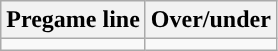<table class="wikitable">
<tr align="center">
<th>Pregame line</th>
<th>Over/under</th>
</tr>
<tr align="center">
<td></td>
<td></td>
</tr>
</table>
